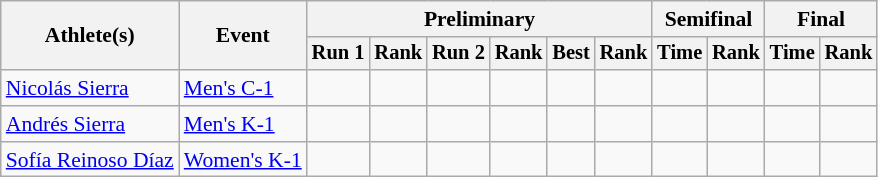<table class="wikitable" style="font-size:90%">
<tr>
<th rowspan=2>Athlete(s)</th>
<th rowspan=2>Event</th>
<th colspan="6">Preliminary</th>
<th colspan="2">Semifinal</th>
<th colspan="2">Final</th>
</tr>
<tr style="font-size:95%">
<th>Run 1</th>
<th>Rank</th>
<th>Run 2</th>
<th>Rank</th>
<th>Best</th>
<th>Rank</th>
<th>Time</th>
<th>Rank</th>
<th>Time</th>
<th>Rank</th>
</tr>
<tr align=center>
<td align=left><a href='#'>Nicolás Sierra</a></td>
<td align=left><a href='#'>Men's C-1</a></td>
<td></td>
<td></td>
<td></td>
<td></td>
<td></td>
<td></td>
<td></td>
<td></td>
<td></td>
<td></td>
</tr>
<tr align=center>
<td align=left><a href='#'>Andrés Sierra</a></td>
<td align=left><a href='#'>Men's K-1</a></td>
<td></td>
<td></td>
<td></td>
<td></td>
<td></td>
<td></td>
<td></td>
<td></td>
<td></td>
<td></td>
</tr>
<tr align=center>
<td align=left><a href='#'>Sofía Reinoso Díaz</a></td>
<td align=left><a href='#'>Women's K-1</a></td>
<td></td>
<td></td>
<td></td>
<td></td>
<td></td>
<td></td>
<td></td>
<td></td>
<td></td>
<td></td>
</tr>
</table>
